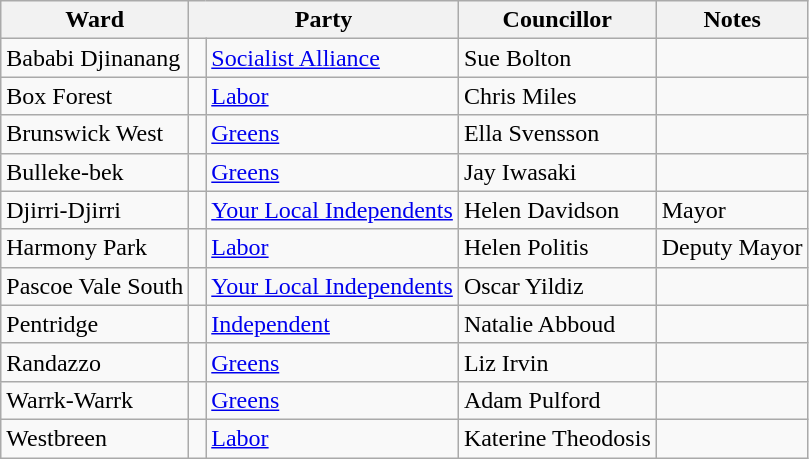<table class="wikitable">
<tr>
<th>Ward</th>
<th colspan="2">Party</th>
<th>Councillor</th>
<th>Notes</th>
</tr>
<tr>
<td>Bababi Djinanang</td>
<td> </td>
<td><a href='#'>Socialist Alliance</a></td>
<td>Sue Bolton</td>
<td></td>
</tr>
<tr>
<td>Box Forest</td>
<td> </td>
<td><a href='#'>Labor</a></td>
<td>Chris Miles</td>
<td></td>
</tr>
<tr>
<td>Brunswick West</td>
<td> </td>
<td><a href='#'>Greens</a></td>
<td>Ella Svensson</td>
<td></td>
</tr>
<tr>
<td>Bulleke-bek</td>
<td> </td>
<td><a href='#'>Greens</a></td>
<td>Jay Iwasaki</td>
<td></td>
</tr>
<tr>
<td>Djirri-Djirri</td>
<td> </td>
<td><a href='#'>Your Local Independents</a></td>
<td>Helen Davidson</td>
<td>Mayor</td>
</tr>
<tr>
<td>Harmony Park</td>
<td> </td>
<td><a href='#'>Labor</a></td>
<td>Helen Politis</td>
<td>Deputy Mayor</td>
</tr>
<tr>
<td>Pascoe Vale South</td>
<td> </td>
<td><a href='#'>Your Local Independents</a></td>
<td>Oscar Yildiz</td>
<td></td>
</tr>
<tr>
<td>Pentridge</td>
<td> </td>
<td><a href='#'>Independent</a></td>
<td>Natalie Abboud</td>
<td></td>
</tr>
<tr>
<td>Randazzo</td>
<td> </td>
<td><a href='#'>Greens</a></td>
<td>Liz Irvin</td>
<td></td>
</tr>
<tr>
<td>Warrk-Warrk</td>
<td> </td>
<td><a href='#'>Greens</a></td>
<td>Adam Pulford</td>
<td></td>
</tr>
<tr>
<td>Westbreen</td>
<td> </td>
<td><a href='#'>Labor</a></td>
<td>Katerine Theodosis</td>
<td></td>
</tr>
</table>
